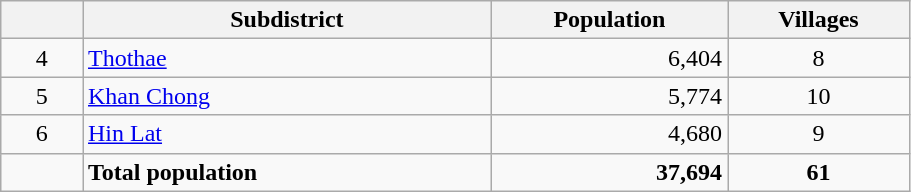<table class="wikitable" style="width:48%; display:inline-table;">
<tr>
<th scope="col" style="width:9%;"> </th>
<th scope="col" style="width:45%;">Subdistrict</th>
<th scope="col" style="width:26%;">Population</th>
<th scope="col" style="width:20%;">Villages</th>
</tr>
<tr>
<td style="text-align:center;">4</td>
<td><a href='#'>Thothae</a></td>
<td style="text-align:right;">6,404</td>
<td style="text-align:center;">8</td>
</tr>
<tr>
<td style="text-align:center;">5</td>
<td><a href='#'>Khan Chong</a></td>
<td style="text-align:right;">5,774</td>
<td style="text-align:center;">10</td>
</tr>
<tr>
<td style="text-align:center;">6</td>
<td><a href='#'>Hin Lat</a></td>
<td style="text-align:right;">4,680</td>
<td style="text-align:center;">9</td>
</tr>
<tr>
<td></td>
<td><strong>Total population</strong></td>
<td style="text-align:right;"><strong>37,694</strong></td>
<td style="text-align:center;"><strong>61</strong></td>
</tr>
</table>
